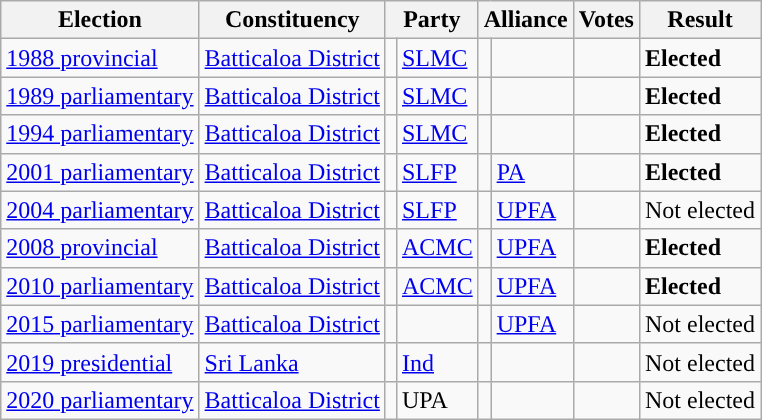<table class="wikitable">
<tr>
<th scope=col>Election</th>
<th scope=col>Constituency</th>
<th scope=col colspan="2">Party</th>
<th scope=col colspan="2">Alliance</th>
<th scope=col>Votes</th>
<th scope=col>Result</th>
</tr>
<tr>
<td><a href='#'>1988 provincial</a></td>
<td><a href='#'>Batticaloa District</a></td>
<td style="background:"></td>
<td><a href='#'>SLMC</a></td>
<td></td>
<td></td>
<td></td>
<td><strong>Elected</strong></td>
</tr>
<tr>
<td><a href='#'>1989 parliamentary</a></td>
<td><a href='#'>Batticaloa District</a></td>
<td style="background:"></td>
<td><a href='#'>SLMC</a></td>
<td></td>
<td></td>
<td align=right></td>
<td><strong>Elected</strong></td>
</tr>
<tr>
<td><a href='#'>1994 parliamentary</a></td>
<td><a href='#'>Batticaloa District</a></td>
<td style="background:"></td>
<td><a href='#'>SLMC</a></td>
<td></td>
<td></td>
<td align=right></td>
<td><strong>Elected</strong></td>
</tr>
<tr>
<td><a href='#'>2001 parliamentary</a></td>
<td><a href='#'>Batticaloa District</a></td>
<td style="background:"></td>
<td><a href='#'>SLFP</a></td>
<td style="background:"></td>
<td><a href='#'>PA</a></td>
<td align=right></td>
<td><strong>Elected</strong></td>
</tr>
<tr>
<td><a href='#'>2004 parliamentary</a></td>
<td><a href='#'>Batticaloa District</a></td>
<td style="background:"></td>
<td><a href='#'>SLFP</a></td>
<td style="background:"></td>
<td><a href='#'>UPFA</a></td>
<td align=right></td>
<td>Not elected</td>
</tr>
<tr>
<td><a href='#'>2008 provincial</a></td>
<td><a href='#'>Batticaloa District</a></td>
<td style="background:"></td>
<td><a href='#'>ACMC</a></td>
<td style="background:"></td>
<td><a href='#'>UPFA</a></td>
<td></td>
<td><strong>Elected</strong></td>
</tr>
<tr>
<td><a href='#'>2010 parliamentary</a></td>
<td><a href='#'>Batticaloa District</a></td>
<td style="background:"></td>
<td><a href='#'>ACMC</a></td>
<td style="background:"></td>
<td><a href='#'>UPFA</a></td>
<td align=right></td>
<td><strong>Elected</strong></td>
</tr>
<tr>
<td><a href='#'>2015 parliamentary</a></td>
<td><a href='#'>Batticaloa District</a></td>
<td></td>
<td></td>
<td style="background:"></td>
<td><a href='#'>UPFA</a></td>
<td></td>
<td>Not elected</td>
</tr>
<tr>
<td><a href='#'>2019 presidential</a></td>
<td><a href='#'>Sri Lanka</a></td>
<td style="background:"></td>
<td><a href='#'>Ind</a></td>
<td></td>
<td></td>
<td></td>
<td>Not elected</td>
</tr>
<tr>
<td><a href='#'>2020 parliamentary</a></td>
<td><a href='#'>Batticaloa District</a></td>
<td></td>
<td>UPA</td>
<td></td>
<td></td>
<td></td>
<td>Not elected</td>
</tr>
</table>
